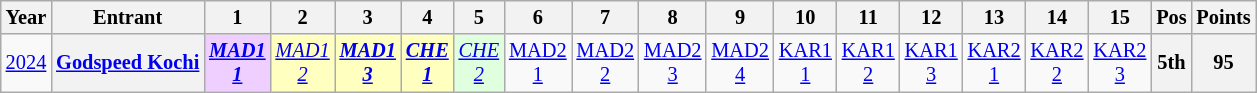<table class="wikitable" style="text-align:center; font-size:85%">
<tr>
<th>Year</th>
<th>Entrant</th>
<th>1</th>
<th>2</th>
<th>3</th>
<th>4</th>
<th>5</th>
<th>6</th>
<th>7</th>
<th>8</th>
<th>9</th>
<th>10</th>
<th>11</th>
<th>12</th>
<th>13</th>
<th>14</th>
<th>15</th>
<th>Pos</th>
<th>Points</th>
</tr>
<tr>
<td><a href='#'>2024</a></td>
<th nowrap><a href='#'>Godspeed Kochi</a></th>
<td style="background:#EFCFFF;"><strong><em><a href='#'>MAD1<br>1</a></em></strong><br></td>
<td style="background:#FFFFBF;"><em><a href='#'>MAD1<br>2</a></em><br></td>
<td style="background:#FFFFBF;"><strong><em><a href='#'>MAD1<br>3</a></em></strong><br></td>
<td style="background:#FFFFBF;"><strong><em><a href='#'>CHE<br>1</a></em></strong><br></td>
<td style="background:#DFFFDF;"><em><a href='#'>CHE<br>2</a></em><br></td>
<td><a href='#'>MAD2<br>1</a></td>
<td><a href='#'>MAD2<br>2</a></td>
<td><a href='#'>MAD2<br>3</a></td>
<td><a href='#'>MAD2<br>4</a></td>
<td><a href='#'>KAR1<br>1</a></td>
<td><a href='#'>KAR1<br>2</a></td>
<td><a href='#'>KAR1<br>3</a></td>
<td><a href='#'>KAR2<br>1</a></td>
<td><a href='#'>KAR2<br>2</a></td>
<td><a href='#'>KAR2<br>3</a></td>
<th>5th</th>
<th>95</th>
</tr>
</table>
